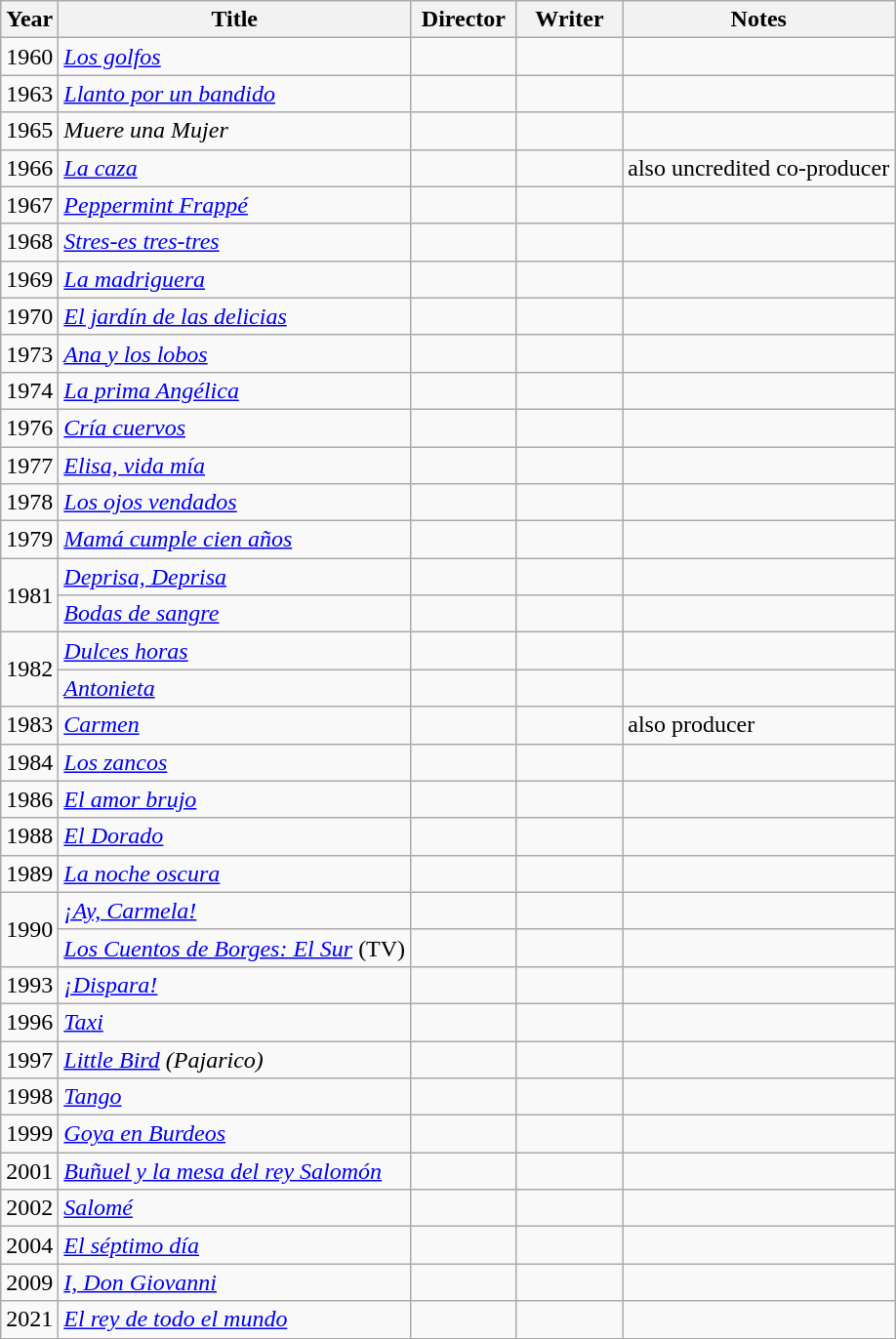<table class="wikitable">
<tr>
<th>Year</th>
<th>Title</th>
<th width=65>Director</th>
<th width=65>Writer</th>
<th>Notes</th>
</tr>
<tr>
<td>1960</td>
<td><em><a href='#'>Los golfos</a></em></td>
<td></td>
<td></td>
<td></td>
</tr>
<tr>
<td>1963</td>
<td><em><a href='#'>Llanto por un bandido</a></em></td>
<td></td>
<td></td>
<td></td>
</tr>
<tr>
<td>1965</td>
<td><em>Muere una Mujer</em></td>
<td></td>
<td></td>
<td></td>
</tr>
<tr>
<td>1966</td>
<td><em><a href='#'>La caza</a></em></td>
<td></td>
<td></td>
<td>also uncredited co-producer</td>
</tr>
<tr>
<td>1967</td>
<td><em><a href='#'>Peppermint Frappé</a></em></td>
<td></td>
<td></td>
<td></td>
</tr>
<tr>
<td>1968</td>
<td><em><a href='#'>Stres-es tres-tres</a></em></td>
<td></td>
<td></td>
<td></td>
</tr>
<tr>
<td>1969</td>
<td><em><a href='#'>La madriguera</a></em></td>
<td></td>
<td></td>
<td></td>
</tr>
<tr>
<td>1970</td>
<td><em><a href='#'>El jardín de las delicias</a></em></td>
<td></td>
<td></td>
<td></td>
</tr>
<tr>
<td>1973</td>
<td><em><a href='#'>Ana y los lobos</a></em></td>
<td></td>
<td></td>
<td></td>
</tr>
<tr>
<td>1974</td>
<td><em><a href='#'>La prima Angélica</a></em></td>
<td></td>
<td></td>
<td></td>
</tr>
<tr>
<td>1976</td>
<td><em><a href='#'>Cría cuervos</a></em></td>
<td></td>
<td></td>
<td></td>
</tr>
<tr>
<td>1977</td>
<td><em><a href='#'>Elisa, vida mía</a></em></td>
<td></td>
<td></td>
<td></td>
</tr>
<tr>
<td>1978</td>
<td><em><a href='#'>Los ojos vendados</a></em></td>
<td></td>
<td></td>
<td></td>
</tr>
<tr>
<td>1979</td>
<td><em><a href='#'>Mamá cumple cien años</a></em></td>
<td></td>
<td></td>
<td></td>
</tr>
<tr>
<td rowspan=2>1981</td>
<td><em><a href='#'>Deprisa, Deprisa</a></em></td>
<td></td>
<td></td>
<td></td>
</tr>
<tr>
<td><em><a href='#'>Bodas de sangre</a></em></td>
<td></td>
<td></td>
<td></td>
</tr>
<tr>
<td rowspan=2>1982</td>
<td><em><a href='#'>Dulces horas</a></em></td>
<td></td>
<td></td>
<td></td>
</tr>
<tr>
<td><em><a href='#'>Antonieta</a></em></td>
<td></td>
<td></td>
<td></td>
</tr>
<tr>
<td>1983</td>
<td><em><a href='#'>Carmen</a></em></td>
<td></td>
<td></td>
<td>also producer</td>
</tr>
<tr>
<td>1984</td>
<td><em><a href='#'>Los zancos</a></em></td>
<td></td>
<td></td>
<td></td>
</tr>
<tr>
<td>1986</td>
<td><em><a href='#'>El amor brujo</a></em></td>
<td></td>
<td></td>
<td></td>
</tr>
<tr>
<td>1988</td>
<td><em><a href='#'>El Dorado</a></em></td>
<td></td>
<td></td>
<td></td>
</tr>
<tr>
<td>1989</td>
<td><em><a href='#'>La noche oscura</a></em></td>
<td></td>
<td></td>
<td></td>
</tr>
<tr>
<td rowspan=2>1990</td>
<td><em><a href='#'>¡Ay, Carmela!</a></em></td>
<td></td>
<td></td>
<td></td>
</tr>
<tr>
<td><em><a href='#'>Los Cuentos de Borges: El Sur</a></em> (TV)</td>
<td></td>
<td></td>
<td></td>
</tr>
<tr>
<td>1993</td>
<td><em><a href='#'>¡Dispara!</a></em></td>
<td></td>
<td></td>
<td></td>
</tr>
<tr>
<td>1996</td>
<td><em><a href='#'>Taxi</a></em></td>
<td></td>
<td></td>
<td></td>
</tr>
<tr>
<td>1997</td>
<td><em><a href='#'>Little Bird</a> (Pajarico)</em></td>
<td></td>
<td></td>
<td></td>
</tr>
<tr>
<td>1998</td>
<td><em><a href='#'>Tango</a></em></td>
<td></td>
<td></td>
<td></td>
</tr>
<tr>
<td>1999</td>
<td><em><a href='#'>Goya en Burdeos</a></em></td>
<td></td>
<td></td>
<td></td>
</tr>
<tr>
<td>2001</td>
<td><em><a href='#'>Buñuel y la mesa del rey Salomón</a></em></td>
<td></td>
<td></td>
<td></td>
</tr>
<tr>
<td>2002</td>
<td><em><a href='#'>Salomé</a></em></td>
<td></td>
<td></td>
<td></td>
</tr>
<tr>
<td>2004</td>
<td><em><a href='#'>El séptimo día</a></em></td>
<td></td>
<td></td>
<td></td>
</tr>
<tr>
<td>2009</td>
<td><em><a href='#'>I, Don Giovanni</a></em></td>
<td></td>
<td></td>
<td></td>
</tr>
<tr>
<td>2021</td>
<td><em><a href='#'>El rey de todo el mundo</a></em></td>
<td></td>
<td></td>
<td></td>
</tr>
<tr>
</tr>
</table>
